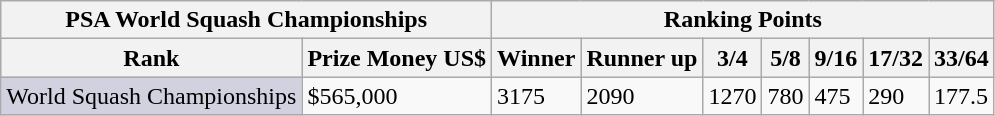<table class="wikitable">
<tr>
<th colspan=2>PSA World Squash Championships</th>
<th colspan=7>Ranking Points</th>
</tr>
<tr bgcolor="#d1e4fd">
<th>Rank</th>
<th>Prize Money US$</th>
<th>Winner</th>
<th>Runner up</th>
<th>3/4</th>
<th>5/8</th>
<th>9/16</th>
<th>17/32</th>
<th>33/64</th>
</tr>
<tr>
<td style="background:#d1d1e0;">World Squash Championships</td>
<td>$565,000</td>
<td>3175</td>
<td>2090</td>
<td>1270</td>
<td>780</td>
<td>475</td>
<td>290</td>
<td>177.5</td>
</tr>
</table>
